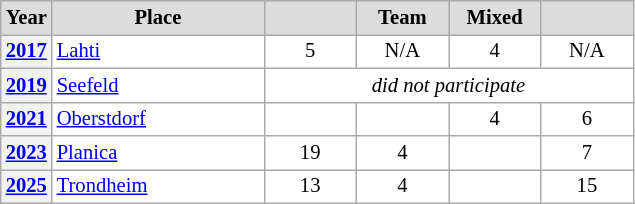<table class="wikitable plainrowheaders" style="background:#fff; font-size:86%; line-height:16px; border:gray solid 1px; border-collapse:collapse;">
<tr style="background:#ccc; text-align:center;">
<th scope="col" style="background:#dcdcdc; width:25px;">Year</th>
<th scope="col" style="background:#dcdcdc; width:135px;">Place</th>
<th scope="col" style="background:#dcdcdc; width:55px;"></th>
<th scope="col" style="background:#dcdcdc; width:55px;">Team</th>
<th scope="col" style="background:#dcdcdc; width:55px;">Mixed</th>
<th scope="col" style="background:#dcdcdc; width:55px;"></th>
</tr>
<tr>
<th scope=row align=center><a href='#'>2017</a></th>
<td> <a href='#'>Lahti</a></td>
<td align=center>5</td>
<td align=center>N/A</td>
<td align=center>4</td>
<td align=center>N/A</td>
</tr>
<tr>
<th scope=row align=center><a href='#'>2019</a></th>
<td> <a href='#'>Seefeld</a></td>
<td colspan="4" align=center><em>did not participate</em></td>
</tr>
<tr>
<th scope=row align=center><a href='#'>2021</a></th>
<td> <a href='#'>Oberstdorf</a></td>
<td align=center></td>
<td align=center></td>
<td align=center>4</td>
<td align=center>6</td>
</tr>
<tr>
<th scope=row align=center><a href='#'>2023</a></th>
<td> <a href='#'>Planica</a></td>
<td align=center>19</td>
<td align=center>4</td>
<td align=center></td>
<td align=center>7</td>
</tr>
<tr>
<th scope=row align=center><a href='#'>2025</a></th>
<td> <a href='#'>Trondheim</a></td>
<td align=center>13</td>
<td align=center>4</td>
<td align=center></td>
<td align=center>15</td>
</tr>
</table>
